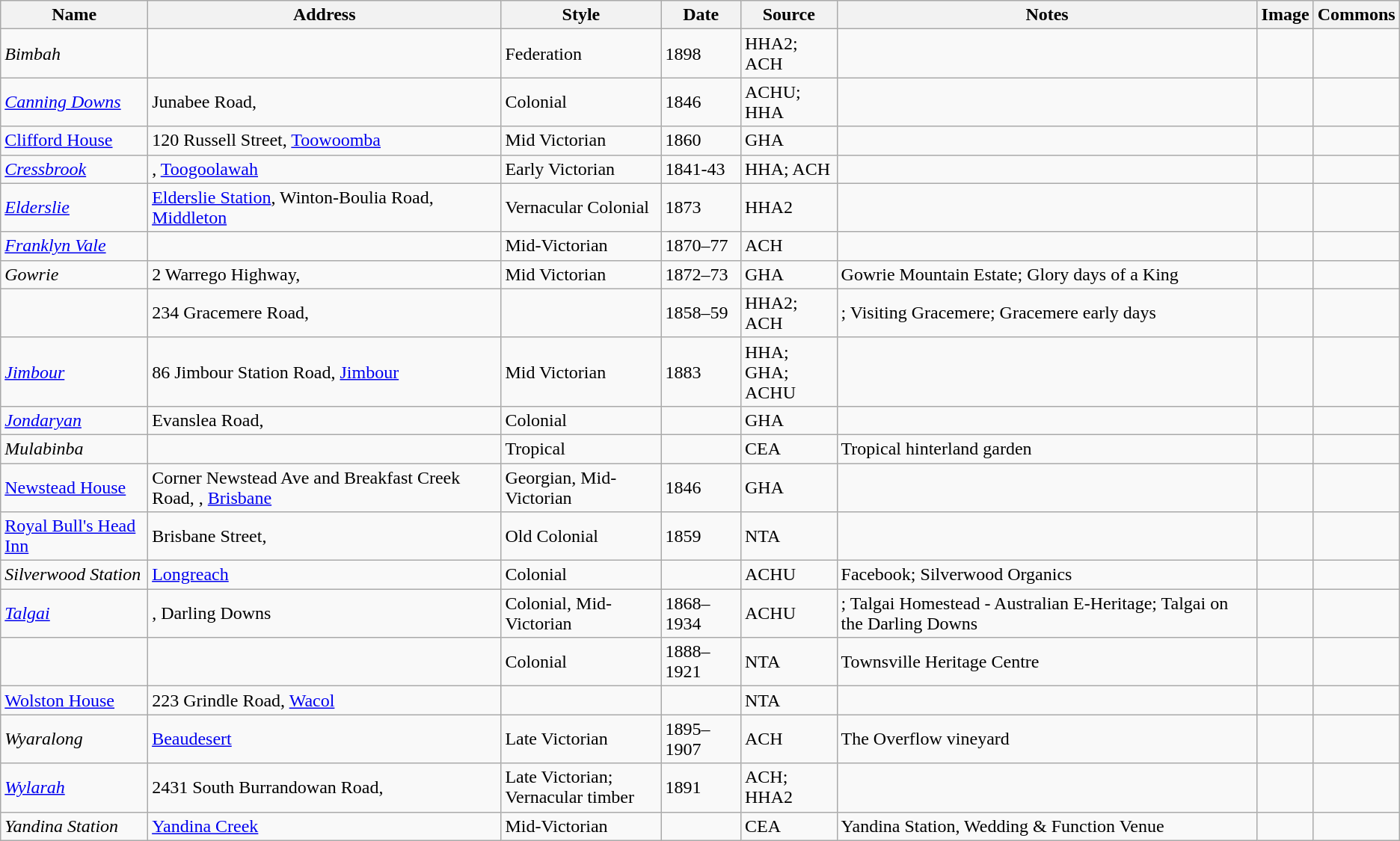<table class="wikitable sortable">
<tr>
<th>Name</th>
<th>Address</th>
<th>Style</th>
<th>Date</th>
<th>Source</th>
<th>Notes</th>
<th>Image</th>
<th>Commons</th>
</tr>
<tr>
<td><em>Bimbah</em></td>
<td></td>
<td>Federation</td>
<td>1898</td>
<td>HHA2; ACH</td>
<td></td>
<td></td>
<td></td>
</tr>
<tr>
<td><em><a href='#'>Canning Downs</a></em></td>
<td>Junabee Road, </td>
<td>Colonial</td>
<td>1846</td>
<td>ACHU; HHA</td>
<td></td>
<td></td>
<td></td>
</tr>
<tr>
<td><a href='#'>Clifford House</a></td>
<td>120 Russell Street, <a href='#'>Toowoomba</a></td>
<td>Mid Victorian</td>
<td>1860</td>
<td>GHA</td>
<td></td>
<td></td>
<td></td>
</tr>
<tr>
<td><em><a href='#'>Cressbrook</a></em></td>
<td>, <a href='#'>Toogoolawah</a></td>
<td>Early Victorian</td>
<td>1841-43</td>
<td>HHA; ACH</td>
<td></td>
<td></td>
<td></td>
</tr>
<tr>
<td><em><a href='#'>Elderslie</a></em></td>
<td><a href='#'>Elderslie Station</a>, Winton-Boulia Road, <a href='#'>Middleton</a></td>
<td>Vernacular Colonial</td>
<td>1873</td>
<td>HHA2</td>
<td></td>
<td></td>
<td></td>
</tr>
<tr>
<td><em><a href='#'>Franklyn Vale</a></em></td>
<td></td>
<td>Mid-Victorian</td>
<td>1870–77</td>
<td>ACH</td>
<td></td>
<td></td>
<td></td>
</tr>
<tr>
<td><em>Gowrie</em></td>
<td>2 Warrego Highway, </td>
<td>Mid Victorian</td>
<td>1872–73</td>
<td>GHA</td>
<td>Gowrie Mountain Estate; Glory days of a King</td>
<td></td>
<td></td>
</tr>
<tr>
<td></td>
<td>234 Gracemere Road, </td>
<td></td>
<td>1858–59</td>
<td>HHA2; ACH</td>
<td>; Visiting Gracemere; Gracemere early days</td>
<td></td>
<td></td>
</tr>
<tr>
<td><em><a href='#'>Jimbour</a></em></td>
<td>86 Jimbour Station Road, <a href='#'>Jimbour</a></td>
<td>Mid Victorian</td>
<td>1883</td>
<td>HHA;<br>GHA;<br>ACHU</td>
<td></td>
<td></td>
<td></td>
</tr>
<tr>
<td><em><a href='#'>Jondaryan</a></em></td>
<td>Evanslea Road, </td>
<td>Colonial</td>
<td></td>
<td>GHA</td>
<td></td>
<td></td>
<td></td>
</tr>
<tr>
<td><em>Mulabinba</em></td>
<td></td>
<td>Tropical</td>
<td></td>
<td>CEA</td>
<td>Tropical hinterland garden</td>
<td></td>
<td></td>
</tr>
<tr>
<td><a href='#'>Newstead House</a></td>
<td>Corner Newstead Ave and Breakfast Creek Road, , <a href='#'>Brisbane</a></td>
<td>Georgian, Mid-Victorian</td>
<td>1846</td>
<td>GHA</td>
<td></td>
<td></td>
<td></td>
</tr>
<tr>
<td><a href='#'>Royal Bull's Head Inn</a></td>
<td>Brisbane Street, </td>
<td>Old Colonial</td>
<td>1859</td>
<td>NTA</td>
<td></td>
<td></td>
<td></td>
</tr>
<tr>
<td><em>Silverwood Station</em></td>
<td><a href='#'>Longreach</a></td>
<td>Colonial</td>
<td></td>
<td>ACHU</td>
<td Westfield, Balaclava and Silverwood; Silverwood Organics>Facebook; Silverwood Organics</td>
<td></td>
<td></td>
</tr>
<tr>
<td><em><a href='#'>Talgai</a></em></td>
<td>, Darling Downs</td>
<td>Colonial, Mid-Victorian</td>
<td>1868–1934</td>
<td>ACHU</td>
<td>; Talgai Homestead - Australian E-Heritage; Talgai on the Darling Downs</td>
<td></td>
<td></td>
</tr>
<tr>
<td></td>
<td></td>
<td>Colonial</td>
<td>1888–1921</td>
<td>NTA</td>
<td>Townsville Heritage Centre</td>
<td></td>
<td></td>
</tr>
<tr>
<td><a href='#'>Wolston House</a></td>
<td>223 Grindle Road, <a href='#'>Wacol</a></td>
<td></td>
<td></td>
<td>NTA</td>
<td></td>
<td></td>
<td></td>
</tr>
<tr>
<td><em>Wyaralong</em></td>
<td><a href='#'>Beaudesert</a></td>
<td>Late Victorian</td>
<td>1895–1907</td>
<td>ACH</td>
<td>The Overflow vineyard</td>
<td></td>
<td></td>
</tr>
<tr>
<td><em><a href='#'>Wylarah</a></em></td>
<td>2431 South Burrandowan Road, </td>
<td>Late Victorian;<br>Vernacular timber</td>
<td>1891</td>
<td>ACH;<br>HHA2</td>
<td></td>
<td></td>
<td></td>
</tr>
<tr>
<td><em>Yandina Station</em></td>
<td><a href='#'>Yandina Creek</a></td>
<td>Mid-Victorian</td>
<td></td>
<td>CEA</td>
<td>Yandina Station, Wedding & Function Venue</td>
<td></td>
<td></td>
</tr>
</table>
